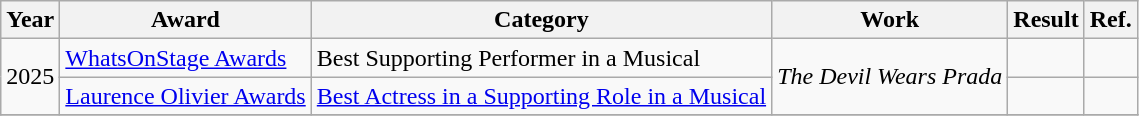<table class="wikitable plainrowheaders">
<tr>
<th>Year</th>
<th>Award</th>
<th>Category</th>
<th>Work</th>
<th>Result</th>
<th>Ref.</th>
</tr>
<tr>
<td rowspan="2">2025</td>
<td><a href='#'>WhatsOnStage Awards</a></td>
<td>Best Supporting Performer in a Musical</td>
<td rowspan="2"><em>The Devil Wears Prada</em></td>
<td></td>
<td></td>
</tr>
<tr>
<td><a href='#'>Laurence Olivier Awards</a></td>
<td><a href='#'>Best Actress in a Supporting Role in a Musical</a></td>
<td></td>
<td></td>
</tr>
<tr>
</tr>
</table>
